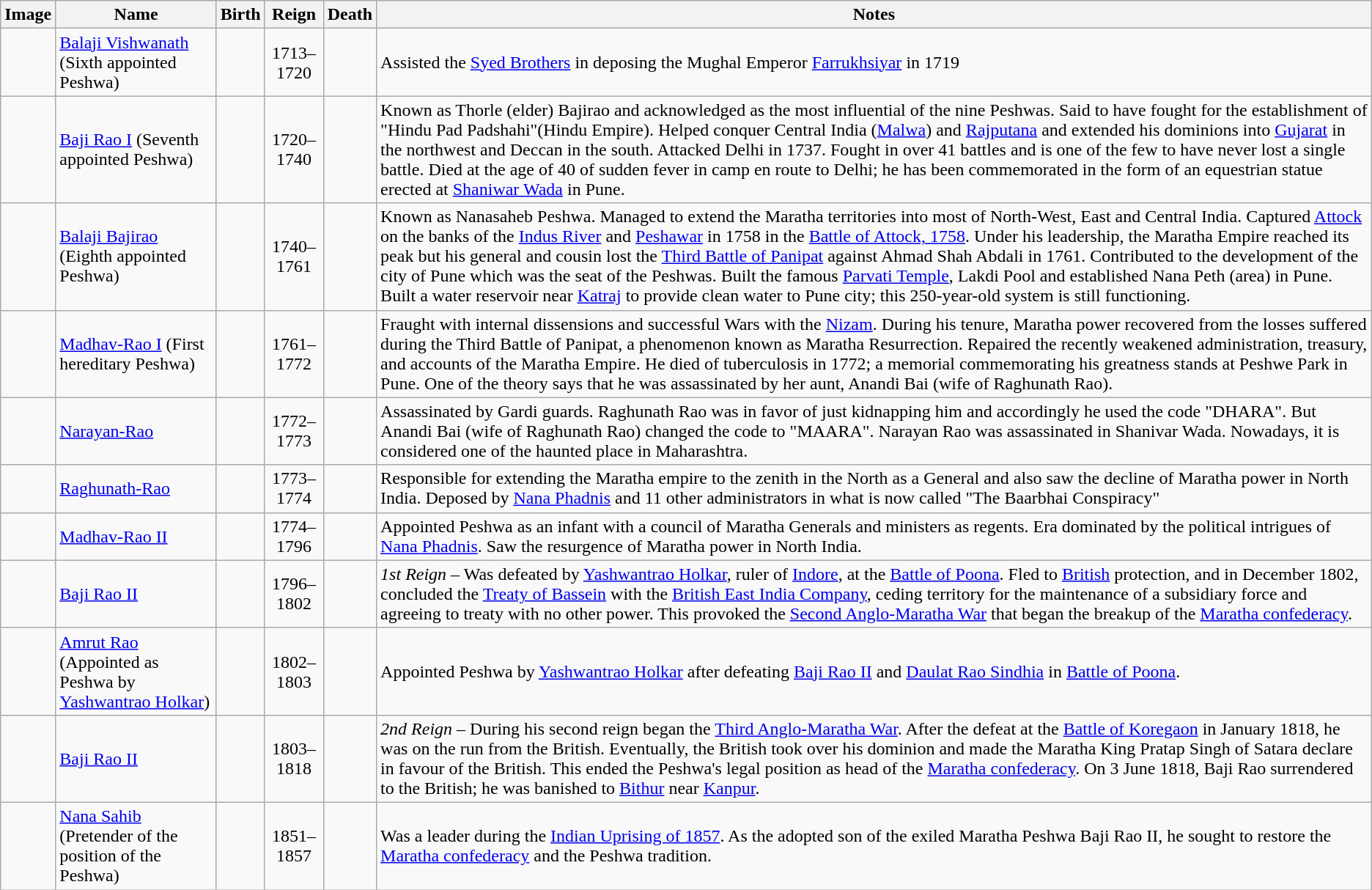<table class="wikitable">
<tr>
<th>Image</th>
<th>Name</th>
<th>Birth</th>
<th>Reign</th>
<th>Death</th>
<th>Notes</th>
</tr>
<tr>
<td align="center"></td>
<td><a href='#'>Balaji Vishwanath</a> (Sixth appointed Peshwa)</td>
<td></td>
<td align="center">1713–1720</td>
<td></td>
<td>Assisted the <a href='#'>Syed Brothers</a> in deposing the Mughal Emperor <a href='#'>Farrukhsiyar</a> in 1719</td>
</tr>
<tr>
<td align="center"></td>
<td><a href='#'>Baji Rao I</a> (Seventh appointed Peshwa)</td>
<td></td>
<td align="center">1720–1740</td>
<td></td>
<td>Known as Thorle (elder) Bajirao and acknowledged as the most influential of the nine Peshwas. Said to have fought for the establishment of "Hindu Pad Padshahi"(Hindu Empire). Helped conquer Central India (<a href='#'>Malwa</a>) and <a href='#'>Rajputana</a> and extended his dominions into <a href='#'>Gujarat</a> in the northwest and Deccan in the south. Attacked Delhi in 1737. Fought in over 41 battles and is one of the few to have never lost a single battle. Died at the age of 40 of sudden fever in camp en route to Delhi; he has been commemorated in the form of an equestrian statue erected at <a href='#'>Shaniwar Wada</a> in Pune.</td>
</tr>
<tr>
<td align="center"></td>
<td><a href='#'>Balaji Bajirao</a> (Eighth appointed Peshwa)</td>
<td></td>
<td align="center">1740–1761</td>
<td></td>
<td>Known as Nanasaheb Peshwa. Managed to extend the Maratha territories into most of North-West, East and Central India. Captured <a href='#'>Attock</a> on the banks of the <a href='#'>Indus River</a> and <a href='#'>Peshawar</a> in 1758 in the <a href='#'>Battle of Attock, 1758</a>. Under his leadership, the Maratha Empire reached its peak but his general and cousin lost the <a href='#'>Third Battle of Panipat</a> against Ahmad Shah Abdali in 1761. Contributed to the development of the city of Pune which was the seat of the Peshwas. Built the famous <a href='#'>Parvati Temple</a>, Lakdi Pool and established Nana Peth (area) in Pune. Built a water reservoir near <a href='#'>Katraj</a> to provide clean water to Pune city; this 250-year-old system is still functioning.</td>
</tr>
<tr>
<td align="center"></td>
<td><a href='#'>Madhav-Rao I</a> (First hereditary Peshwa)</td>
<td></td>
<td align="center">1761–1772</td>
<td></td>
<td>Fraught with internal dissensions and successful Wars with the <a href='#'>Nizam</a>. During his tenure, Maratha power recovered from the losses suffered during the Third Battle of Panipat, a phenomenon known as Maratha Resurrection. Repaired the recently weakened administration, treasury, and accounts of the Maratha Empire. He died of tuberculosis in 1772; a memorial commemorating his greatness stands at Peshwe Park in Pune. One of the theory says that he was assassinated by her aunt, Anandi Bai (wife of Raghunath Rao).</td>
</tr>
<tr>
<td align="center"> </td>
<td><a href='#'>Narayan-Rao</a></td>
<td></td>
<td align="center">1772–1773</td>
<td></td>
<td>Assassinated by Gardi guards. Raghunath Rao was in favor of just kidnapping him and accordingly he used the code "DHARA". But Anandi Bai (wife of Raghunath Rao) changed the code to "MAARA". Narayan Rao was assassinated in Shanivar Wada. Nowadays, it is considered one of the haunted place in Maharashtra.</td>
</tr>
<tr>
<td align="center"></td>
<td><a href='#'>Raghunath-Rao</a></td>
<td></td>
<td align="center">1773–1774</td>
<td></td>
<td>Responsible for extending the Maratha empire to the zenith in the North as a General and also saw the decline of Maratha power in North India. Deposed by <a href='#'>Nana Phadnis</a> and 11 other administrators in what is now called "The Baarbhai Conspiracy"</td>
</tr>
<tr>
<td align="center"></td>
<td><a href='#'>Madhav-Rao II</a></td>
<td></td>
<td align="center">1774–1796</td>
<td></td>
<td>Appointed Peshwa as an infant with a council of Maratha Generals and ministers as regents. Era dominated by the political intrigues of <a href='#'>Nana Phadnis</a>. Saw the resurgence of Maratha power in North India.</td>
</tr>
<tr>
<td align="center"></td>
<td><a href='#'>Baji Rao II</a></td>
<td></td>
<td align="center">1796–1802</td>
<td></td>
<td><em>1st Reign</em> – Was defeated by <a href='#'>Yashwantrao Holkar</a>, ruler of <a href='#'>Indore</a>, at the <a href='#'>Battle of Poona</a>. Fled to <a href='#'>British</a> protection, and in December 1802, concluded the <a href='#'>Treaty of Bassein</a> with the <a href='#'>British East India Company</a>, ceding territory for the maintenance of a subsidiary force and agreeing to treaty with no other power. This provoked the <a href='#'>Second Anglo-Maratha War</a> that began the breakup of the <a href='#'>Maratha confederacy</a>.</td>
</tr>
<tr>
<td align="center"></td>
<td><a href='#'>Amrut Rao</a> (Appointed as Peshwa by <a href='#'>Yashwantrao Holkar</a>)</td>
<td></td>
<td align="center">1802–1803</td>
<td></td>
<td>Appointed Peshwa by <a href='#'>Yashwantrao Holkar</a> after defeating <a href='#'>Baji Rao II</a> and <a href='#'>Daulat Rao Sindhia</a> in <a href='#'>Battle of Poona</a>.</td>
</tr>
<tr>
<td align="center"></td>
<td><a href='#'>Baji Rao II</a></td>
<td></td>
<td align="center">1803–1818</td>
<td></td>
<td><em>2nd Reign</em> – During his second reign began the <a href='#'>Third Anglo-Maratha War</a>. After the defeat at the <a href='#'>Battle of Koregaon</a> in January 1818, he was on the run from the British. Eventually, the British took over his dominion and made the Maratha King Pratap Singh of Satara declare in favour of the British. This ended the Peshwa's legal position as head of the <a href='#'>Maratha confederacy</a>. On 3 June 1818, Baji Rao surrendered to the British; he was banished to <a href='#'>Bithur</a> near <a href='#'>Kanpur</a>.</td>
</tr>
<tr>
<td align="center"></td>
<td><a href='#'>Nana Sahib</a><br>(Pretender of the position of the Peshwa)</td>
<td></td>
<td align="center">1851–1857</td>
<td></td>
<td>Was a leader during the <a href='#'>Indian Uprising of 1857</a>. As the adopted son of the exiled Maratha Peshwa Baji Rao II, he sought to restore the <a href='#'>Maratha confederacy</a> and the Peshwa tradition.</td>
</tr>
</table>
